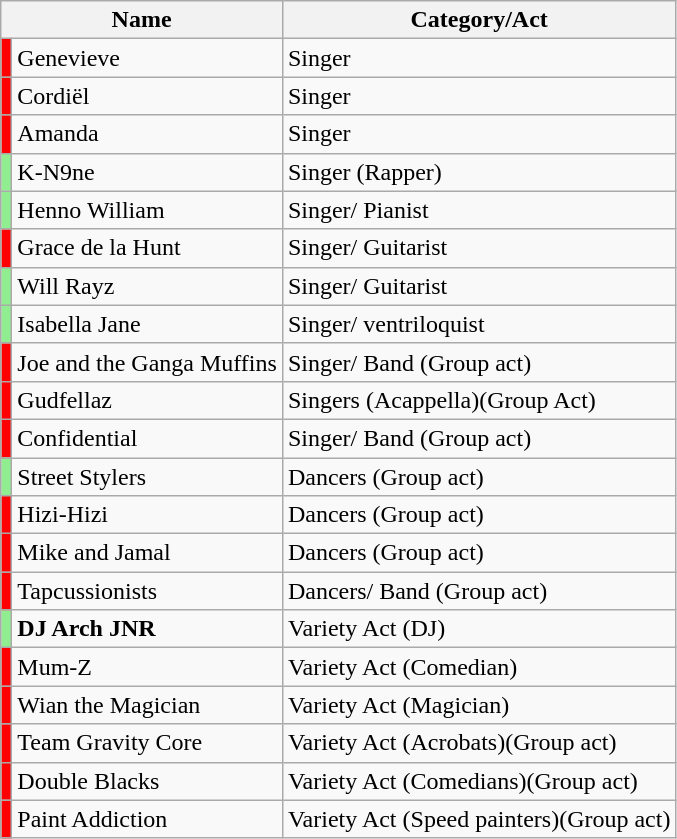<table class="wikitable sortable">
<tr>
<th colspan=2>Name</th>
<th>Category/Act</th>
</tr>
<tr>
<td style="background:red"></td>
<td>Genevieve </td>
<td>Singer</td>
</tr>
<tr>
<td style="background:red"></td>
<td>Cordiël</td>
<td>Singer</td>
</tr>
<tr>
<td style="background:red"></td>
<td>Amanda</td>
<td>Singer</td>
</tr>
<tr>
<td style="background:lightgreen"></td>
<td>K-N9ne</td>
<td>Singer (Rapper)</td>
</tr>
<tr>
<td style="background:lightgreen"></td>
<td>Henno William </td>
<td>Singer/ Pianist</td>
</tr>
<tr>
<td style="background:red"></td>
<td>Grace de la Hunt</td>
<td>Singer/ Guitarist</td>
</tr>
<tr>
<td style="background:lightgreen"></td>
<td>Will Rayz</td>
<td>Singer/ Guitarist</td>
</tr>
<tr>
<td style="background:lightgreen"></td>
<td>Isabella Jane</td>
<td>Singer/ ventriloquist</td>
</tr>
<tr>
<td style="background:red"></td>
<td>Joe and the Ganga Muffins</td>
<td>Singer/ Band (Group act)</td>
</tr>
<tr>
<td style="background:red"></td>
<td>Gudfellaz</td>
<td>Singers (Acappella)(Group Act)</td>
</tr>
<tr>
<td style="background:red"></td>
<td>Confidential</td>
<td>Singer/ Band (Group act)</td>
</tr>
<tr>
<td style="background:lightgreen"></td>
<td>Street Stylers</td>
<td>Dancers (Group act)</td>
</tr>
<tr>
<td style="background:red"></td>
<td>Hizi-Hizi</td>
<td>Dancers (Group act)</td>
</tr>
<tr>
<td style="background:red"></td>
<td>Mike and Jamal</td>
<td>Dancers (Group act)</td>
</tr>
<tr>
<td style="background:red"></td>
<td>Tapcussionists</td>
<td>Dancers/ Band (Group act)</td>
</tr>
<tr>
<td style="background:lightgreen"></td>
<td><strong>DJ Arch JNR</strong> </td>
<td>Variety Act (DJ)</td>
</tr>
<tr>
<td style="background:red"></td>
<td>Mum-Z</td>
<td>Variety Act (Comedian)</td>
</tr>
<tr>
<td style="background:red"></td>
<td>Wian the Magician</td>
<td>Variety Act (Magician)</td>
</tr>
<tr>
<td style="background:red"></td>
<td>Team Gravity Core</td>
<td>Variety Act (Acrobats)(Group act)</td>
</tr>
<tr>
<td style="background:red"></td>
<td>Double Blacks</td>
<td>Variety Act (Comedians)(Group act)</td>
</tr>
<tr>
<td style="background:red"></td>
<td>Paint Addiction</td>
<td>Variety Act (Speed painters)(Group act)</td>
</tr>
</table>
